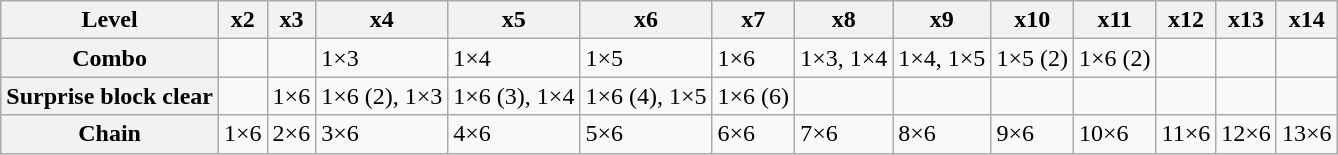<table class="wikitable">
<tr>
<th>Level</th>
<th>x2</th>
<th>x3</th>
<th>x4</th>
<th>x5</th>
<th>x6</th>
<th>x7</th>
<th>x8</th>
<th>x9</th>
<th>x10</th>
<th>x11</th>
<th>x12</th>
<th>x13</th>
<th>x14</th>
</tr>
<tr>
<th>Combo</th>
<td></td>
<td></td>
<td>1×3</td>
<td>1×4</td>
<td>1×5</td>
<td>1×6</td>
<td>1×3, 1×4</td>
<td>1×4, 1×5</td>
<td>1×5 (2)</td>
<td>1×6 (2)</td>
<td></td>
<td></td>
<td></td>
</tr>
<tr>
<th>Surprise block clear</th>
<td></td>
<td>1×6</td>
<td>1×6 (2), 1×3</td>
<td>1×6 (3), 1×4</td>
<td>1×6 (4), 1×5</td>
<td>1×6 (6)</td>
<td></td>
<td></td>
<td></td>
<td></td>
<td></td>
<td></td>
<td></td>
</tr>
<tr>
<th>Chain</th>
<td>1×6</td>
<td>2×6</td>
<td>3×6</td>
<td>4×6</td>
<td>5×6</td>
<td>6×6</td>
<td>7×6</td>
<td>8×6</td>
<td>9×6</td>
<td>10×6</td>
<td>11×6</td>
<td>12×6</td>
<td>13×6</td>
</tr>
</table>
